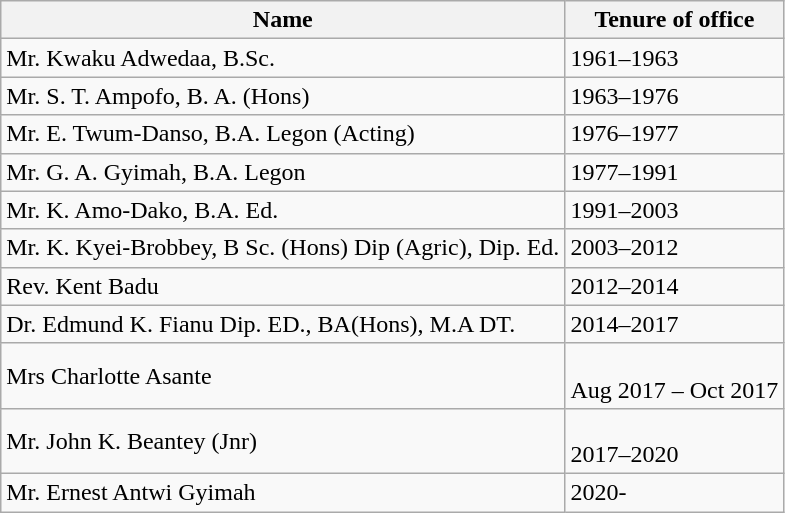<table class="wikitable">
<tr>
<th>Name</th>
<th>Tenure of office</th>
</tr>
<tr>
<td>Mr. Kwaku Adwedaa, B.Sc.</td>
<td>1961–1963</td>
</tr>
<tr>
<td>Mr. S. T. Ampofo, B. A. (Hons)</td>
<td>1963–1976</td>
</tr>
<tr>
<td>Mr. E. Twum-Danso, B.A. Legon (Acting)</td>
<td>1976–1977</td>
</tr>
<tr>
<td>Mr. G. A. Gyimah, B.A. Legon</td>
<td>1977–1991</td>
</tr>
<tr>
<td>Mr. K. Amo-Dako, B.A. Ed.</td>
<td>1991–2003</td>
</tr>
<tr>
<td>Mr. K. Kyei-Brobbey, B Sc. (Hons) Dip (Agric), Dip. Ed.</td>
<td>2003–2012</td>
</tr>
<tr>
<td>Rev. Kent Badu</td>
<td>2012–2014</td>
</tr>
<tr>
<td>Dr. Edmund K. Fianu Dip. ED., BA(Hons), M.A DT.</td>
<td>2014–2017</td>
</tr>
<tr>
<td>Mrs Charlotte Asante</td>
<td><br>Aug 2017 – Oct 2017</td>
</tr>
<tr>
<td>Mr. John K. Beantey (Jnr)</td>
<td><br>2017–2020</td>
</tr>
<tr>
<td>Mr. Ernest Antwi Gyimah</td>
<td>2020-</td>
</tr>
</table>
